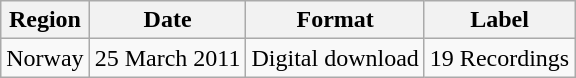<table class=wikitable>
<tr>
<th>Region</th>
<th>Date</th>
<th>Format</th>
<th>Label</th>
</tr>
<tr>
<td>Norway</td>
<td>25 March 2011</td>
<td>Digital download</td>
<td>19 Recordings</td>
</tr>
</table>
